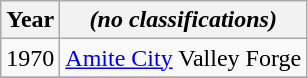<table class="wikitable sortable">
<tr>
<th>Year</th>
<th><em>(no classifications)</em></th>
</tr>
<tr>
<td>1970</td>
<td><a href='#'>Amite City</a> Valley Forge</td>
</tr>
<tr>
</tr>
</table>
